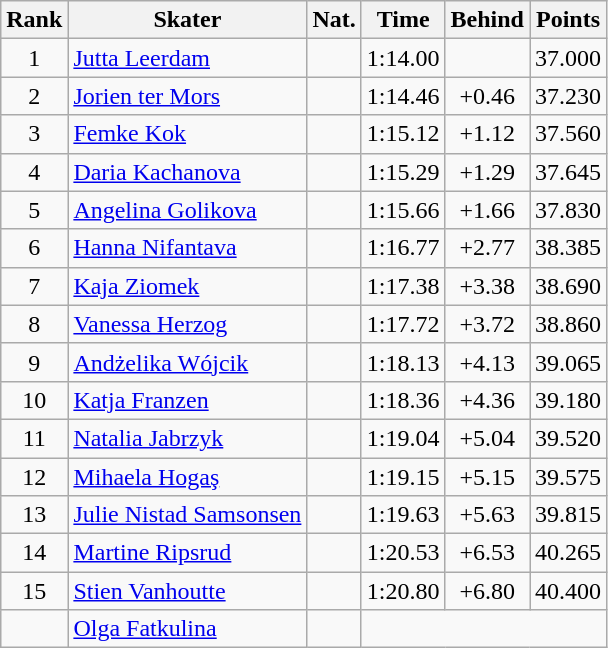<table class="wikitable sortable" style="text-align:center">
<tr>
<th>Rank</th>
<th>Skater</th>
<th>Nat.</th>
<th>Time</th>
<th>Behind</th>
<th>Points</th>
</tr>
<tr>
<td>1</td>
<td align=left><a href='#'>Jutta Leerdam</a></td>
<td></td>
<td>1:14.00</td>
<td></td>
<td>37.000</td>
</tr>
<tr>
<td>2</td>
<td align=left><a href='#'>Jorien ter Mors</a></td>
<td></td>
<td>1:14.46</td>
<td>+0.46</td>
<td>37.230</td>
</tr>
<tr>
<td>3</td>
<td align=left><a href='#'>Femke Kok</a></td>
<td></td>
<td>1:15.12</td>
<td>+1.12</td>
<td>37.560</td>
</tr>
<tr>
<td>4</td>
<td align=left><a href='#'>Daria Kachanova</a></td>
<td></td>
<td>1:15.29</td>
<td>+1.29</td>
<td>37.645</td>
</tr>
<tr>
<td>5</td>
<td align=left><a href='#'>Angelina Golikova</a></td>
<td></td>
<td>1:15.66</td>
<td>+1.66</td>
<td>37.830</td>
</tr>
<tr>
<td>6</td>
<td align=left><a href='#'>Hanna Nifantava</a></td>
<td></td>
<td>1:16.77</td>
<td>+2.77</td>
<td>38.385</td>
</tr>
<tr>
<td>7</td>
<td align=left><a href='#'>Kaja Ziomek</a></td>
<td></td>
<td>1:17.38</td>
<td>+3.38</td>
<td>38.690</td>
</tr>
<tr>
<td>8</td>
<td align=left><a href='#'>Vanessa Herzog</a></td>
<td></td>
<td>1:17.72</td>
<td>+3.72</td>
<td>38.860</td>
</tr>
<tr>
<td>9</td>
<td align=left><a href='#'>Andżelika Wójcik</a></td>
<td></td>
<td>1:18.13</td>
<td>+4.13</td>
<td>39.065</td>
</tr>
<tr>
<td>10</td>
<td align=left><a href='#'>Katja Franzen</a></td>
<td></td>
<td>1:18.36</td>
<td>+4.36</td>
<td>39.180</td>
</tr>
<tr>
<td>11</td>
<td align=left><a href='#'>Natalia Jabrzyk</a></td>
<td></td>
<td>1:19.04</td>
<td>+5.04</td>
<td>39.520</td>
</tr>
<tr>
<td>12</td>
<td align=left><a href='#'>Mihaela Hogaş</a></td>
<td></td>
<td>1:19.15</td>
<td>+5.15</td>
<td>39.575</td>
</tr>
<tr>
<td>13</td>
<td align=left><a href='#'>Julie Nistad Samsonsen</a></td>
<td></td>
<td>1:19.63</td>
<td>+5.63</td>
<td>39.815</td>
</tr>
<tr>
<td>14</td>
<td align=left><a href='#'>Martine Ripsrud</a></td>
<td></td>
<td>1:20.53</td>
<td>+6.53</td>
<td>40.265</td>
</tr>
<tr>
<td>15</td>
<td align=left><a href='#'>Stien Vanhoutte</a></td>
<td></td>
<td>1:20.80</td>
<td>+6.80</td>
<td>40.400</td>
</tr>
<tr>
<td></td>
<td align=left><a href='#'>Olga Fatkulina</a></td>
<td></td>
<td colspan=3></td>
</tr>
</table>
